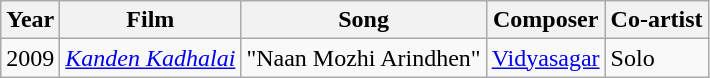<table class="wikitable">
<tr>
<th>Year</th>
<th>Film</th>
<th>Song</th>
<th>Composer</th>
<th>Co-artist</th>
</tr>
<tr>
<td>2009</td>
<td><em><a href='#'>Kanden Kadhalai</a></em></td>
<td>"Naan Mozhi Arindhen"</td>
<td><a href='#'>Vidyasagar</a></td>
<td>Solo</td>
</tr>
</table>
